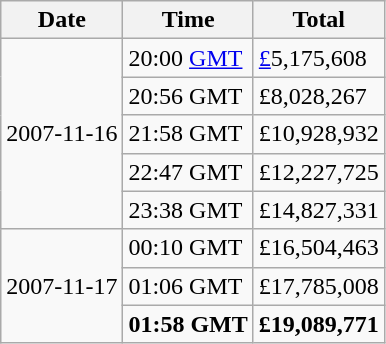<table class="wikitable">
<tr>
<th>Date</th>
<th>Time</th>
<th>Total</th>
</tr>
<tr>
<td rowspan="5">2007-11-16</td>
<td>20:00 <a href='#'>GMT</a></td>
<td><a href='#'>£</a>5,175,608</td>
</tr>
<tr>
<td>20:56 GMT</td>
<td>£8,028,267</td>
</tr>
<tr>
<td>21:58 GMT</td>
<td>£10,928,932</td>
</tr>
<tr>
<td>22:47 GMT</td>
<td>£12,227,725</td>
</tr>
<tr>
<td>23:38 GMT</td>
<td>£14,827,331</td>
</tr>
<tr>
<td rowspan="3">2007-11-17</td>
<td>00:10 GMT</td>
<td>£16,504,463</td>
</tr>
<tr>
<td>01:06 GMT</td>
<td>£17,785,008</td>
</tr>
<tr>
<td><strong>01:58 GMT</strong></td>
<td><strong>£19,089,771</strong></td>
</tr>
</table>
